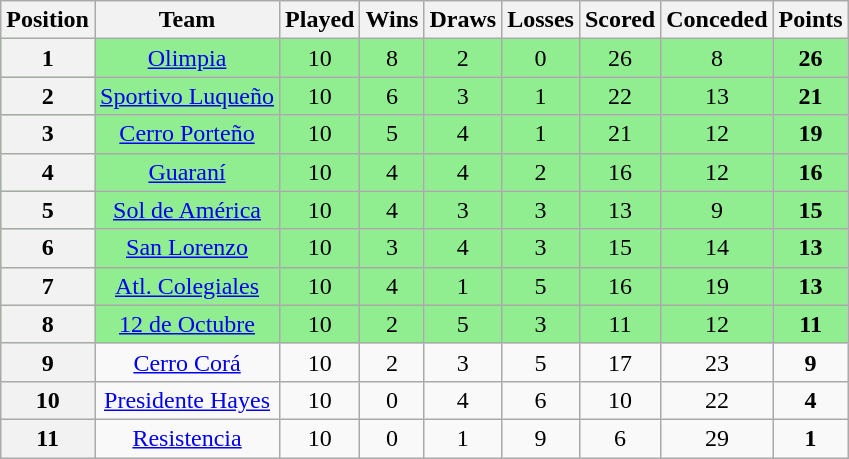<table class="wikitable" style="text-align:center">
<tr>
<th>Position</th>
<th>Team</th>
<th>Played</th>
<th>Wins</th>
<th>Draws</th>
<th>Losses</th>
<th>Scored</th>
<th>Conceded</th>
<th>Points</th>
</tr>
<tr bgcolor="lightgreen">
<th>1</th>
<td><a href='#'>Olimpia</a></td>
<td>10</td>
<td>8</td>
<td>2</td>
<td>0</td>
<td>26</td>
<td>8</td>
<td><strong>26</strong></td>
</tr>
<tr bgcolor="lightgreen">
<th>2</th>
<td><a href='#'>Sportivo Luqueño</a></td>
<td>10</td>
<td>6</td>
<td>3</td>
<td>1</td>
<td>22</td>
<td>13</td>
<td><strong>21</strong></td>
</tr>
<tr bgcolor="lightgreen">
<th>3</th>
<td><a href='#'>Cerro Porteño</a></td>
<td>10</td>
<td>5</td>
<td>4</td>
<td>1</td>
<td>21</td>
<td>12</td>
<td><strong>19</strong></td>
</tr>
<tr bgcolor="lightgreen">
<th>4</th>
<td><a href='#'>Guaraní</a></td>
<td>10</td>
<td>4</td>
<td>4</td>
<td>2</td>
<td>16</td>
<td>12</td>
<td><strong>16</strong></td>
</tr>
<tr bgcolor="lightgreen">
<th>5</th>
<td><a href='#'>Sol de América</a></td>
<td>10</td>
<td>4</td>
<td>3</td>
<td>3</td>
<td>13</td>
<td>9</td>
<td><strong>15</strong></td>
</tr>
<tr bgcolor="lightgreen">
<th>6</th>
<td><a href='#'>San Lorenzo</a></td>
<td>10</td>
<td>3</td>
<td>4</td>
<td>3</td>
<td>15</td>
<td>14</td>
<td><strong>13</strong></td>
</tr>
<tr bgcolor="lightgreen">
<th>7</th>
<td><a href='#'>Atl. Colegiales</a></td>
<td>10</td>
<td>4</td>
<td>1</td>
<td>5</td>
<td>16</td>
<td>19</td>
<td><strong>13</strong></td>
</tr>
<tr bgcolor="lightgreen">
<th>8</th>
<td><a href='#'>12 de Octubre</a></td>
<td>10</td>
<td>2</td>
<td>5</td>
<td>3</td>
<td>11</td>
<td>12</td>
<td><strong>11</strong></td>
</tr>
<tr>
<th>9</th>
<td><a href='#'>Cerro Corá</a></td>
<td>10</td>
<td>2</td>
<td>3</td>
<td>5</td>
<td>17</td>
<td>23</td>
<td><strong>9</strong></td>
</tr>
<tr>
<th>10</th>
<td><a href='#'>Presidente Hayes</a></td>
<td>10</td>
<td>0</td>
<td>4</td>
<td>6</td>
<td>10</td>
<td>22</td>
<td><strong>4</strong></td>
</tr>
<tr>
<th>11</th>
<td><a href='#'>Resistencia</a></td>
<td>10</td>
<td>0</td>
<td>1</td>
<td>9</td>
<td>6</td>
<td>29</td>
<td><strong>1</strong></td>
</tr>
</table>
